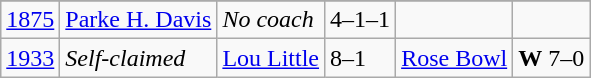<table class="wikitable">
<tr>
</tr>
<tr>
<td><a href='#'>1875</a></td>
<td><a href='#'>Parke H. Davis</a></td>
<td><em>No coach</em></td>
<td>4–1–1</td>
<td></td>
<td></td>
</tr>
<tr>
<td><a href='#'>1933</a></td>
<td><em>Self-claimed</em></td>
<td><a href='#'>Lou Little</a></td>
<td>8–1</td>
<td><a href='#'>Rose Bowl</a></td>
<td><strong>W</strong> 7–0</td>
</tr>
</table>
